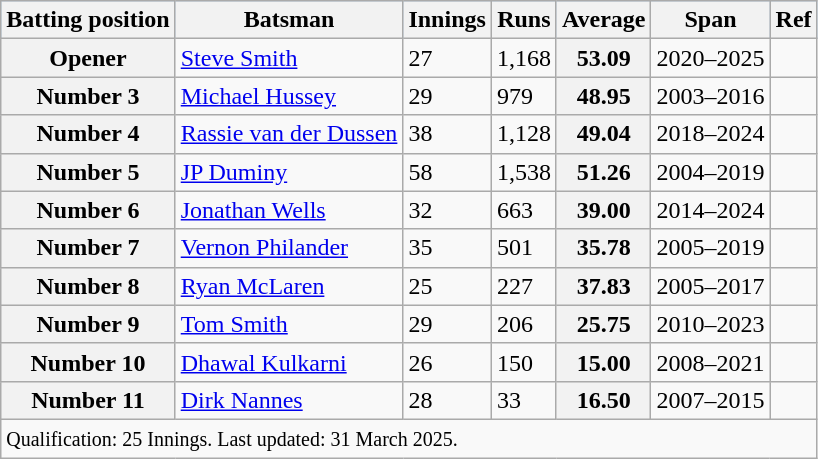<table class="wikitable plainrowheaders sortable">
<tr style="background:#9cf;">
<th>Batting position</th>
<th>Batsman</th>
<th>Innings</th>
<th>Runs</th>
<th>Average</th>
<th>Span</th>
<th>Ref</th>
</tr>
<tr>
<th scope=row style=text-align:center;><strong>Opener</strong></th>
<td> <a href='#'>Steve Smith</a></td>
<td>27</td>
<td>1,168</td>
<th><strong>53.09</strong></th>
<td>2020–2025</td>
<td></td>
</tr>
<tr>
<th scope=row style=text-align:center;><strong>Number 3</strong></th>
<td> <a href='#'>Michael Hussey</a></td>
<td>29</td>
<td>979</td>
<th><strong>48.95</strong></th>
<td>2003–2016</td>
<td></td>
</tr>
<tr>
<th scope=row style=text-align:center;><strong>Number 4</strong></th>
<td> <a href='#'>Rassie van der Dussen</a></td>
<td>38</td>
<td>1,128</td>
<th><strong>49.04</strong></th>
<td>2018–2024</td>
<td></td>
</tr>
<tr>
<th scope=row style=text-align:center;><strong>Number 5</strong></th>
<td> <a href='#'>JP Duminy</a></td>
<td>58</td>
<td>1,538</td>
<th><strong>51.26</strong></th>
<td>2004–2019</td>
<td></td>
</tr>
<tr>
<th scope=row style=text-align:center;><strong>Number 6</strong></th>
<td> <a href='#'>Jonathan Wells</a></td>
<td>32</td>
<td>663</td>
<th><strong>39.00</strong></th>
<td>2014–2024</td>
<td></td>
</tr>
<tr>
<th scope=row style=text-align:center;><strong>Number 7</strong></th>
<td> <a href='#'>Vernon Philander</a></td>
<td>35</td>
<td>501</td>
<th><strong>35.78</strong></th>
<td>2005–2019</td>
<td></td>
</tr>
<tr>
<th scope=row style=text-align:center;><strong>Number 8</strong></th>
<td> <a href='#'>Ryan McLaren</a></td>
<td>25</td>
<td>227</td>
<th><strong>37.83</strong></th>
<td>2005–2017</td>
<td></td>
</tr>
<tr>
<th scope=row style=text-align:center;><strong>Number 9</strong></th>
<td> <a href='#'>Tom Smith</a></td>
<td>29</td>
<td>206</td>
<th><strong>25.75</strong></th>
<td>2010–2023</td>
<td></td>
</tr>
<tr>
<th scope=row style=text-align:center;><strong>Number 10</strong></th>
<td> <a href='#'>Dhawal Kulkarni</a></td>
<td>26</td>
<td>150</td>
<th><strong>15.00</strong></th>
<td>2008–2021</td>
<td></td>
</tr>
<tr>
<th scope=row style=text-align:center;><strong>Number 11</strong></th>
<td> <a href='#'>Dirk Nannes</a></td>
<td>28</td>
<td>33</td>
<th><strong>16.50</strong></th>
<td>2007–2015</td>
<td></td>
</tr>
<tr>
<td colspan=7><small>Qualification: 25 Innings. Last updated: 31 March 2025.</small></td>
</tr>
</table>
